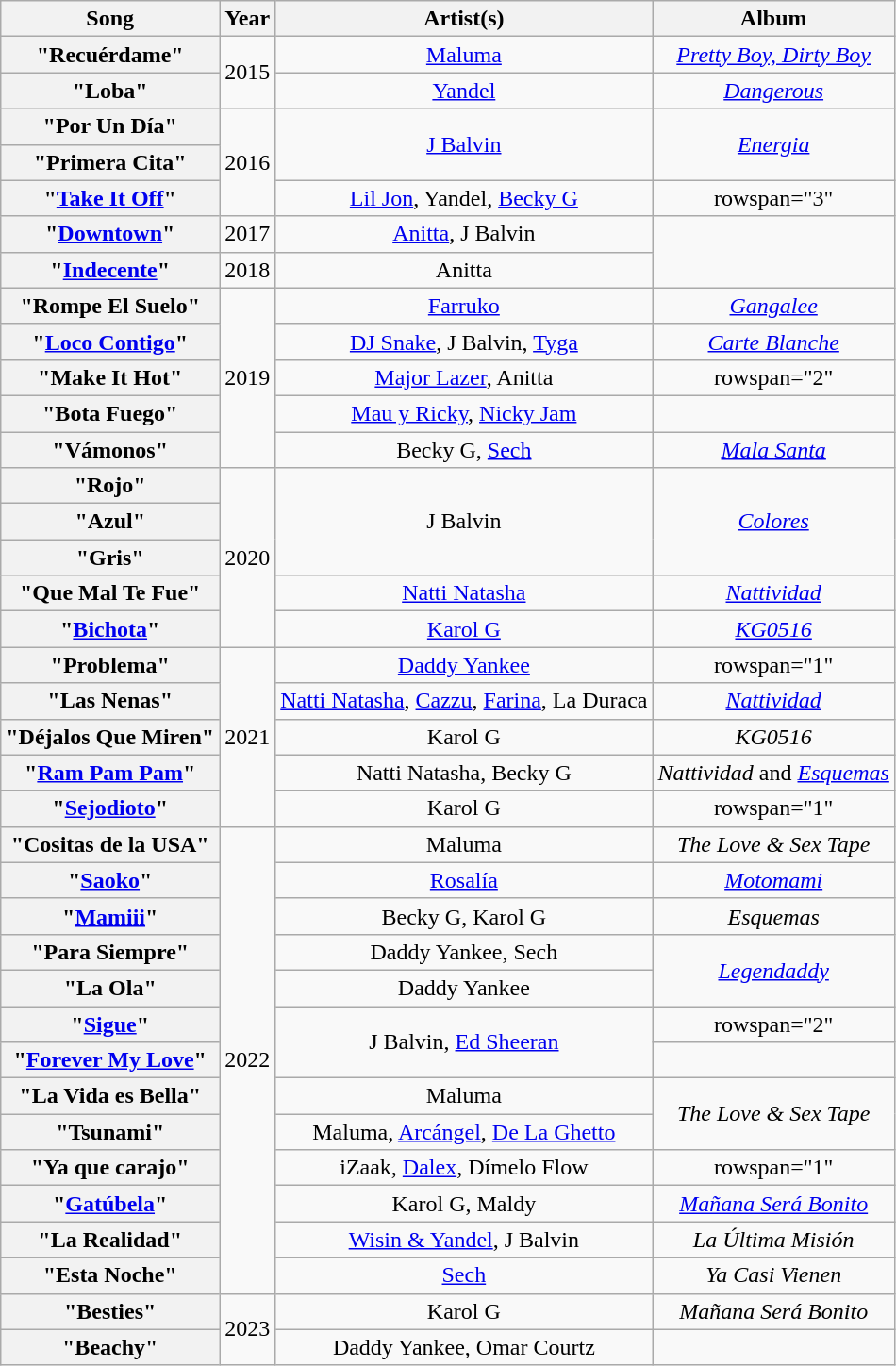<table class="wikitable plainrowheaders" style="text-align:center;">
<tr>
<th scope="col">Song</th>
<th scope="col">Year</th>
<th scope="col">Artist(s)</th>
<th scope="col">Album</th>
</tr>
<tr>
<th scope="row">"Recuérdame"</th>
<td rowspan="2">2015</td>
<td><a href='#'>Maluma</a></td>
<td><em><a href='#'>Pretty Boy, Dirty Boy</a></em></td>
</tr>
<tr>
<th scope="row">"Loba"</th>
<td><a href='#'>Yandel</a></td>
<td><em><a href='#'>Dangerous</a></em></td>
</tr>
<tr>
<th scope="row">"Por Un Día"</th>
<td rowspan="3">2016</td>
<td rowspan="2"><a href='#'>J Balvin</a></td>
<td rowspan="2"><em><a href='#'>Energia</a></em></td>
</tr>
<tr>
<th scope="row">"Primera Cita"</th>
</tr>
<tr>
<th scope="row">"<a href='#'>Take It Off</a>"</th>
<td><a href='#'>Lil Jon</a>, Yandel, <a href='#'>Becky G</a></td>
<td>rowspan="3" </td>
</tr>
<tr>
<th scope="row">"<a href='#'>Downtown</a>"</th>
<td rowspan="1">2017</td>
<td><a href='#'>Anitta</a>, J Balvin</td>
</tr>
<tr>
<th scope="row">"<a href='#'>Indecente</a>"</th>
<td rowspan="1">2018</td>
<td>Anitta</td>
</tr>
<tr>
<th scope="row">"Rompe El Suelo"</th>
<td rowspan="5">2019</td>
<td><a href='#'>Farruko</a></td>
<td><em><a href='#'>Gangalee</a></em></td>
</tr>
<tr>
<th scope="row">"<a href='#'>Loco Contigo</a>"</th>
<td><a href='#'>DJ Snake</a>, J Balvin, <a href='#'>Tyga</a></td>
<td><em><a href='#'>Carte Blanche</a></em></td>
</tr>
<tr>
<th scope="row">"Make It Hot"</th>
<td><a href='#'>Major Lazer</a>, Anitta</td>
<td>rowspan="2" </td>
</tr>
<tr>
<th scope="row">"Bota Fuego"</th>
<td><a href='#'>Mau y Ricky</a>, <a href='#'>Nicky Jam</a></td>
</tr>
<tr>
<th scope="row">"Vámonos"</th>
<td>Becky G, <a href='#'>Sech</a></td>
<td><em><a href='#'>Mala Santa</a></em></td>
</tr>
<tr>
<th scope="row">"Rojo"</th>
<td rowspan="5">2020</td>
<td rowspan="3">J Balvin</td>
<td rowspan="3"><em><a href='#'>Colores</a></em></td>
</tr>
<tr>
<th scope="row">"Azul"</th>
</tr>
<tr>
<th scope="row">"Gris"</th>
</tr>
<tr>
<th scope="row">"Que Mal Te Fue"</th>
<td><a href='#'>Natti Natasha</a></td>
<td><em><a href='#'>Nattividad</a></em></td>
</tr>
<tr>
<th scope="row">"<a href='#'>Bichota</a>"</th>
<td><a href='#'>Karol G</a></td>
<td><em><a href='#'>KG0516</a></em></td>
</tr>
<tr>
<th scope="row">"Problema"</th>
<td rowspan="5">2021</td>
<td><a href='#'>Daddy Yankee</a></td>
<td>rowspan="1" </td>
</tr>
<tr>
<th scope="row">"Las Nenas"</th>
<td><a href='#'>Natti Natasha</a>, <a href='#'>Cazzu</a>, <a href='#'>Farina</a>, La Duraca</td>
<td rowspan="1"><em><a href='#'>Nattividad</a></em></td>
</tr>
<tr>
<th scope="row">"Déjalos Que Miren"</th>
<td>Karol G</td>
<td><em>KG0516</em></td>
</tr>
<tr>
<th scope="row">"<a href='#'>Ram Pam Pam</a>"</th>
<td>Natti Natasha, Becky G</td>
<td rowspan="1"><em>Nattividad</em> and <em><a href='#'>Esquemas</a></em></td>
</tr>
<tr>
<th scope="row">"<a href='#'>Sejodioto</a>"</th>
<td>Karol G</td>
<td>rowspan="1" </td>
</tr>
<tr>
<th scope="row">"Cositas de la USA"</th>
<td rowspan="13">2022</td>
<td>Maluma</td>
<td><em>The Love & Sex Tape</em></td>
</tr>
<tr>
<th scope="row">"<a href='#'>Saoko</a>"</th>
<td><a href='#'>Rosalía</a></td>
<td><em><a href='#'>Motomami</a></em></td>
</tr>
<tr>
<th scope="row">"<a href='#'>Mamiii</a>"</th>
<td>Becky G, Karol G</td>
<td><em>Esquemas</em></td>
</tr>
<tr>
<th scope="row">"Para Siempre"</th>
<td>Daddy Yankee, Sech</td>
<td rowspan="2"><em><a href='#'>Legendaddy</a></em></td>
</tr>
<tr>
<th scope="row">"La Ola"</th>
<td>Daddy Yankee</td>
</tr>
<tr>
<th scope="row">"<a href='#'>Sigue</a>"</th>
<td rowspan="2">J Balvin, <a href='#'>Ed Sheeran</a></td>
<td>rowspan="2" </td>
</tr>
<tr>
<th scope="row">"<a href='#'>Forever My Love</a>"</th>
</tr>
<tr>
<th scope="row">"La Vida es Bella"</th>
<td>Maluma</td>
<td rowspan="2"><em>The Love & Sex Tape</em></td>
</tr>
<tr>
<th scope="row">"Tsunami"</th>
<td>Maluma, <a href='#'>Arcángel</a>, <a href='#'>De La Ghetto</a></td>
</tr>
<tr>
<th scope="row">"Ya que carajo"</th>
<td>‌iZaak, <a href='#'>Dalex</a>, Dímelo Flow</td>
<td>rowspan="1" </td>
</tr>
<tr>
<th scope="row">"<a href='#'>Gatúbela</a>"</th>
<td>Karol G, Maldy</td>
<td><em><a href='#'>Mañana Será Bonito</a></em></td>
</tr>
<tr>
<th scope="row">"La Realidad"</th>
<td><a href='#'>Wisin & Yandel</a>, J Balvin</td>
<td><em>La Última Misión</em></td>
</tr>
<tr>
<th scope="row">"Esta Noche"</th>
<td><a href='#'>Sech</a></td>
<td><em>Ya Casi Vienen</em></td>
</tr>
<tr>
<th scope="row">"Besties"</th>
<td rowspan="2">2023</td>
<td>Karol G</td>
<td><em>Mañana Será Bonito</em></td>
</tr>
<tr>
<th scope="row">"Beachy"</th>
<td>Daddy Yankee, Omar Courtz</td>
<td></td>
</tr>
</table>
